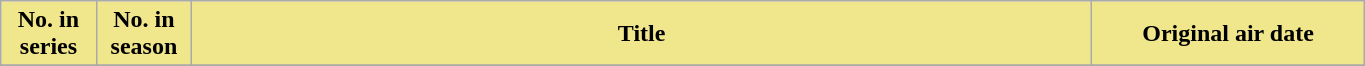<table class="wikitable plainrowheaders" style="width:72%;">
<tr>
<th scope="col" style="background-color: #F0E68C; color: #000000;" width=7%>No. in<br>series</th>
<th scope="col" style="background-color: #F0E68C; color: #000000;" width=7%>No. in<br>season</th>
<th scope="col" style="background-color: #F0E68C; color: #000000;">Title</th>
<th scope="col" style="background-color: #F0E68C; color: #000000;" width=20%>Original air date</th>
</tr>
<tr>
</tr>
</table>
